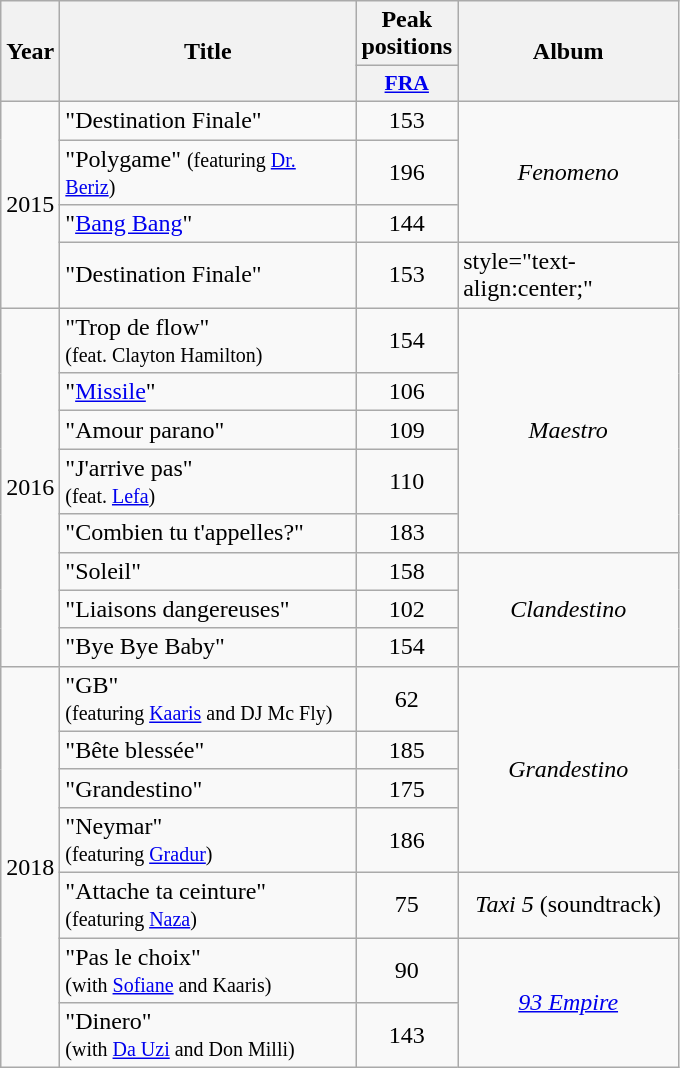<table class="wikitable">
<tr>
<th align="center" rowspan="2" width="10">Year</th>
<th align="center" rowspan="2" width="190">Title</th>
<th align="center" colspan="1" width="20">Peak positions</th>
<th align="center" rowspan="2" width="140">Album</th>
</tr>
<tr>
<th scope="col" style="width:3em;font-size:90%;"><a href='#'>FRA</a><br></th>
</tr>
<tr>
<td style="text-align:center;" rowspan="4">2015</td>
<td>"Destination Finale"</td>
<td style="text-align:center;">153</td>
<td style="text-align:center;" rowspan="3"><em>Fenomeno</em></td>
</tr>
<tr>
<td>"Polygame" <small>(featuring <a href='#'>Dr. Beriz</a>)</small></td>
<td style="text-align:center;">196</td>
</tr>
<tr>
<td>"<a href='#'>Bang Bang</a>"</td>
<td style="text-align:center;">144</td>
</tr>
<tr>
<td>"Destination Finale"</td>
<td style="text-align:center;">153</td>
<td>style="text-align:center;"</td>
</tr>
<tr>
<td style="text-align:center;" rowspan="8">2016</td>
<td>"Trop de flow"<br><small>(feat. Clayton Hamilton)</small></td>
<td style="text-align:center;">154</td>
<td style="text-align:center;" rowspan="5"><em>Maestro</em></td>
</tr>
<tr>
<td>"<a href='#'>Missile</a>"</td>
<td style="text-align:center;">106</td>
</tr>
<tr>
<td>"Amour parano"</td>
<td style="text-align:center;">109</td>
</tr>
<tr>
<td>"J'arrive pas"<br><small>(feat. <a href='#'>Lefa</a>)</small></td>
<td style="text-align:center;">110</td>
</tr>
<tr>
<td>"Combien tu t'appelles?"</td>
<td style="text-align:center;">183</td>
</tr>
<tr>
<td>"Soleil"</td>
<td style="text-align:center;">158</td>
<td style="text-align:center;" rowspan=3><em>Clandestino</em></td>
</tr>
<tr>
<td>"Liaisons dangereuses"</td>
<td style="text-align:center;">102</td>
</tr>
<tr>
<td>"Bye Bye Baby"</td>
<td style="text-align:center;">154</td>
</tr>
<tr>
<td style="text-align:center;" rowspan="7">2018</td>
<td>"GB"<br><small>(featuring <a href='#'>Kaaris</a> and DJ Mc Fly)</small></td>
<td style="text-align:center;">62</td>
<td style="text-align:center;" rowspan=4><em>Grandestino</em></td>
</tr>
<tr>
<td>"Bête blessée"</td>
<td style="text-align:center;">185</td>
</tr>
<tr>
<td>"Grandestino"</td>
<td style="text-align:center;">175</td>
</tr>
<tr>
<td>"Neymar"<br><small>(featuring <a href='#'>Gradur</a>)</small></td>
<td style="text-align:center;">186</td>
</tr>
<tr>
<td>"Attache ta ceinture"<br><small>(featuring <a href='#'>Naza</a>)</small></td>
<td style="text-align:center;">75</td>
<td style="text-align:center;"><em>Taxi 5</em> (soundtrack)</td>
</tr>
<tr>
<td>"Pas le choix"<br><small>(with <a href='#'>Sofiane</a> and Kaaris)</small></td>
<td style="text-align:center;">90</td>
<td style="text-align:center;" rowspan=2><em><a href='#'>93 Empire</a></em></td>
</tr>
<tr>
<td>"Dinero"<br><small>(with <a href='#'>Da Uzi</a> and Don Milli)</small></td>
<td style="text-align:center;">143</td>
</tr>
</table>
